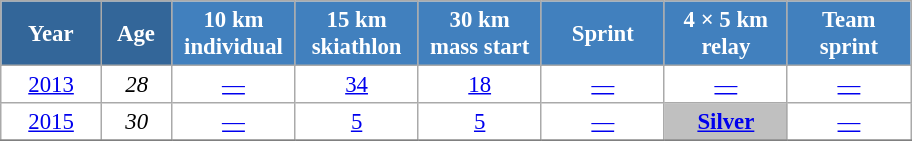<table class="wikitable" style="font-size:95%; text-align:center; border:grey solid 1px; border-collapse:collapse; background:#ffffff;">
<tr>
<th style="background-color:#369; color:white; width:60px;"> Year </th>
<th style="background-color:#369; color:white; width:40px;"> Age </th>
<th style="background-color:#4180be; color:white; width:75px;"> 10 km <br> individual </th>
<th style="background-color:#4180be; color:white; width:75px;"> 15 km <br> skiathlon </th>
<th style="background-color:#4180be; color:white; width:75px;"> 30 km <br> mass start </th>
<th style="background-color:#4180be; color:white; width:75px;"> Sprint </th>
<th style="background-color:#4180be; color:white; width:75px;"> 4 × 5 km <br> relay </th>
<th style="background-color:#4180be; color:white; width:75px;"> Team <br> sprint </th>
</tr>
<tr>
<td><a href='#'>2013</a></td>
<td><em>28</em></td>
<td><a href='#'>—</a></td>
<td><a href='#'>34</a></td>
<td><a href='#'>18</a></td>
<td><a href='#'>—</a></td>
<td><a href='#'>—</a></td>
<td><a href='#'>—</a></td>
</tr>
<tr>
<td><a href='#'>2015</a></td>
<td><em>30</em></td>
<td><a href='#'>—</a></td>
<td><a href='#'>5</a></td>
<td><a href='#'>5</a></td>
<td><a href='#'>—</a></td>
<td style="background:silver;"><a href='#'><strong>Silver</strong></a></td>
<td><a href='#'>—</a></td>
</tr>
<tr>
</tr>
</table>
